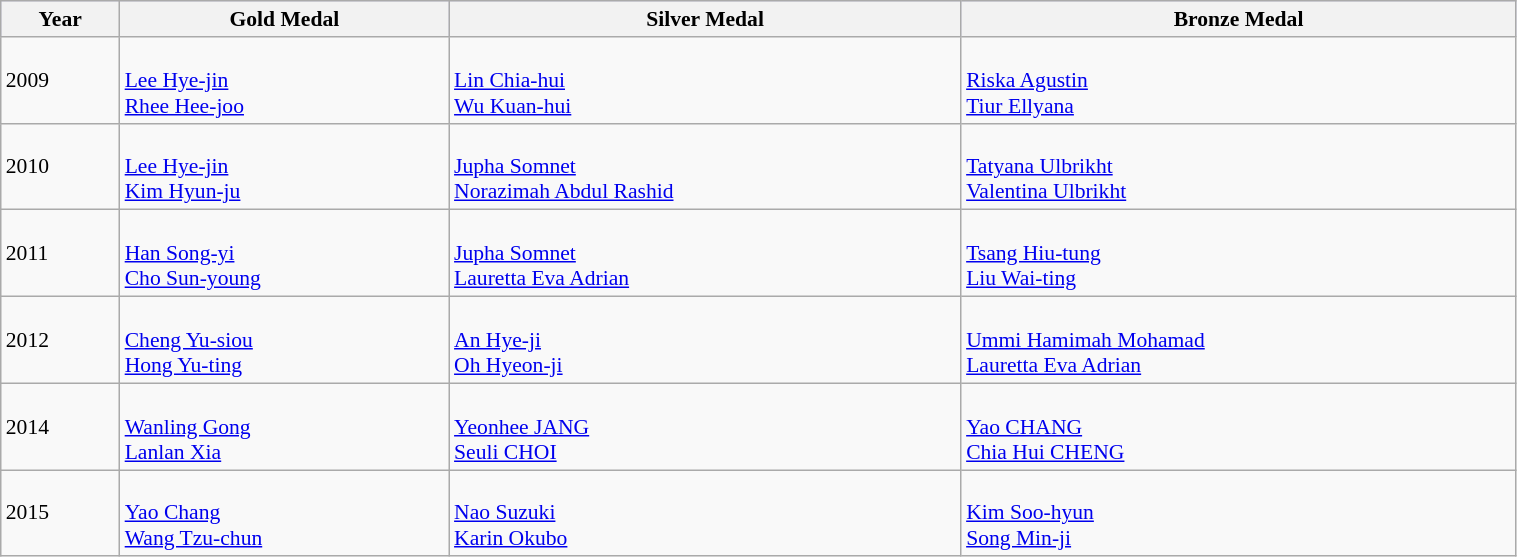<table class=wikitable style="font-size:90%" width="80%">
<tr style="background:#ccccff;">
<th>Year</th>
<th> <strong>Gold Medal</strong></th>
<th> <strong>Silver Medal</strong></th>
<th> <strong>Bronze Medal</strong></th>
</tr>
<tr>
<td>2009</td>
<td><br><a href='#'>Lee Hye-jin</a><br><a href='#'>Rhee Hee-joo</a></td>
<td><br><a href='#'>Lin Chia-hui</a><br><a href='#'>Wu Kuan-hui</a></td>
<td><br><a href='#'>Riska Agustin</a><br><a href='#'>Tiur Ellyana</a></td>
</tr>
<tr>
<td>2010</td>
<td><br><a href='#'>Lee Hye-jin</a><br><a href='#'>Kim Hyun-ju</a></td>
<td><br><a href='#'>Jupha Somnet</a><br><a href='#'>Norazimah Abdul Rashid</a></td>
<td><br><a href='#'>Tatyana Ulbrikht</a><br><a href='#'>Valentina Ulbrikht</a></td>
</tr>
<tr>
<td>2011</td>
<td><br><a href='#'>Han Song-yi</a><br><a href='#'>Cho Sun-young</a></td>
<td><br><a href='#'>Jupha Somnet</a><br><a href='#'>Lauretta Eva Adrian</a></td>
<td><br><a href='#'>Tsang Hiu-tung</a><br><a href='#'>Liu Wai-ting</a></td>
</tr>
<tr>
<td>2012</td>
<td><br><a href='#'>Cheng Yu-siou</a><br><a href='#'>Hong Yu-ting</a></td>
<td><br><a href='#'>An Hye-ji</a><br><a href='#'>Oh Hyeon-ji</a></td>
<td><br><a href='#'>Ummi Hamimah Mohamad</a><br><a href='#'>Lauretta Eva Adrian</a></td>
</tr>
<tr>
<td>2014</td>
<td><br><a href='#'>Wanling Gong</a><br><a href='#'>Lanlan Xia</a></td>
<td><br><a href='#'>Yeonhee JANG</a><br><a href='#'>Seuli CHOI</a></td>
<td><br><a href='#'>Yao CHANG</a><br><a href='#'>Chia Hui CHENG</a></td>
</tr>
<tr>
<td>2015</td>
<td><br><a href='#'>Yao Chang</a><br><a href='#'>Wang Tzu-chun</a></td>
<td><br><a href='#'>Nao Suzuki</a><br><a href='#'>Karin Okubo</a></td>
<td><br><a href='#'>Kim Soo-hyun</a><br><a href='#'>Song Min-ji</a></td>
</tr>
</table>
